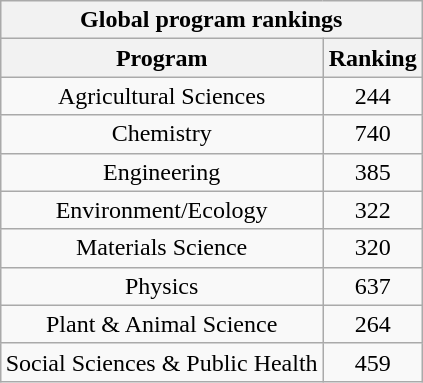<table class="wikitable sortable collapsible collapsed" style="float:right; text-align:center">
<tr>
<th colspan=4>Global program rankings</th>
</tr>
<tr>
<th>Program</th>
<th>Ranking</th>
</tr>
<tr>
<td>Agricultural Sciences</td>
<td>244</td>
</tr>
<tr>
<td>Chemistry</td>
<td>740</td>
</tr>
<tr>
<td>Engineering</td>
<td>385</td>
</tr>
<tr>
<td>Environment/Ecology</td>
<td>322</td>
</tr>
<tr>
<td>Materials Science</td>
<td>320</td>
</tr>
<tr>
<td>Physics</td>
<td>637</td>
</tr>
<tr>
<td>Plant & Animal Science</td>
<td>264</td>
</tr>
<tr>
<td>Social Sciences & Public Health</td>
<td>459</td>
</tr>
</table>
